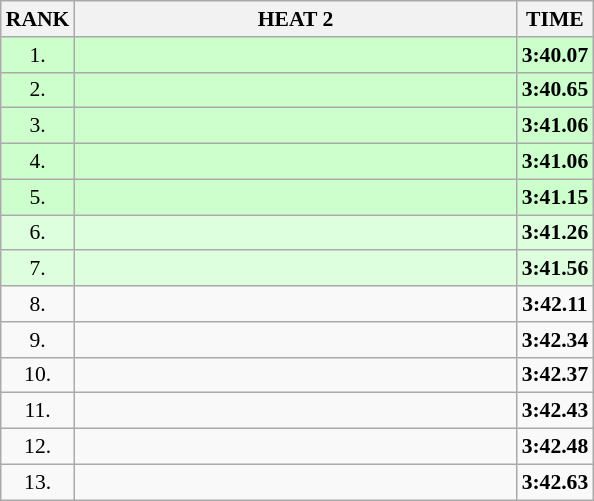<table class="wikitable" style="border-collapse: collapse; font-size: 90%;">
<tr>
<th>RANK</th>
<th align="center" style="width: 20em">HEAT 2</th>
<th>TIME</th>
</tr>
<tr style="background:#ccffcc;">
<td align="center">1.</td>
<td></td>
<td align="center"><strong>3:40.07</strong></td>
</tr>
<tr style="background:#ccffcc;">
<td align="center">2.</td>
<td></td>
<td align="center"><strong>3:40.65</strong></td>
</tr>
<tr style="background:#ccffcc;">
<td align="center">3.</td>
<td></td>
<td align="center"><strong>3:41.06</strong></td>
</tr>
<tr style="background:#ccffcc;">
<td align="center">4.</td>
<td></td>
<td align="center"><strong>3:41.06</strong></td>
</tr>
<tr style="background:#ccffcc;">
<td align="center">5.</td>
<td></td>
<td align="center"><strong>3:41.15</strong></td>
</tr>
<tr style="background:#ddffdd;">
<td align="center">6.</td>
<td></td>
<td align="center"><strong>3:41.26</strong></td>
</tr>
<tr style="background:#ddffdd;">
<td align="center">7.</td>
<td></td>
<td align="center"><strong>3:41.56</strong></td>
</tr>
<tr>
<td align="center">8.</td>
<td></td>
<td align="center"><strong>3:42.11</strong></td>
</tr>
<tr>
<td align="center">9.</td>
<td></td>
<td align="center"><strong>3:42.34</strong></td>
</tr>
<tr>
<td align="center">10.</td>
<td></td>
<td align="center"><strong>3:42.37</strong></td>
</tr>
<tr>
<td align="center">11.</td>
<td></td>
<td align="center"><strong>3:42.43</strong></td>
</tr>
<tr>
<td align="center">12.</td>
<td></td>
<td align="center"><strong>3:42.48</strong></td>
</tr>
<tr>
<td align="center">13.</td>
<td></td>
<td align="center"><strong>3:42.63</strong></td>
</tr>
</table>
